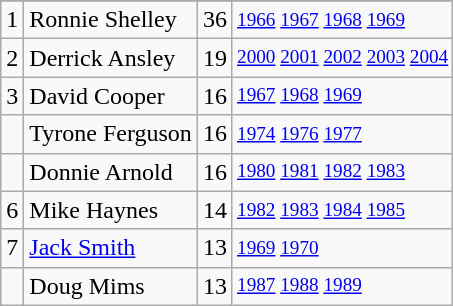<table class="wikitable">
<tr>
</tr>
<tr>
<td>1</td>
<td>Ronnie Shelley</td>
<td>36</td>
<td style="font-size:80%;"><a href='#'>1966</a> <a href='#'>1967</a> <a href='#'>1968</a> <a href='#'>1969</a></td>
</tr>
<tr>
<td>2</td>
<td>Derrick Ansley</td>
<td>19</td>
<td style="font-size:80%;"><a href='#'>2000</a> <a href='#'>2001</a> <a href='#'>2002</a> <a href='#'>2003</a> <a href='#'>2004</a></td>
</tr>
<tr>
<td>3</td>
<td>David Cooper</td>
<td>16</td>
<td style="font-size:80%;"><a href='#'>1967</a> <a href='#'>1968</a> <a href='#'>1969</a></td>
</tr>
<tr>
<td></td>
<td>Tyrone Ferguson</td>
<td>16</td>
<td style="font-size:80%;"><a href='#'>1974</a> <a href='#'>1976</a> <a href='#'>1977</a></td>
</tr>
<tr>
<td></td>
<td>Donnie Arnold</td>
<td>16</td>
<td style="font-size:80%;"><a href='#'>1980</a> <a href='#'>1981</a> <a href='#'>1982</a> <a href='#'>1983</a></td>
</tr>
<tr>
<td>6</td>
<td>Mike Haynes</td>
<td>14</td>
<td style="font-size:80%;"><a href='#'>1982</a> <a href='#'>1983</a> <a href='#'>1984</a> <a href='#'>1985</a></td>
</tr>
<tr>
<td>7</td>
<td><a href='#'>Jack Smith</a></td>
<td>13</td>
<td style="font-size:80%;"><a href='#'>1969</a> <a href='#'>1970</a></td>
</tr>
<tr>
<td></td>
<td>Doug Mims</td>
<td>13</td>
<td style="font-size:80%;"><a href='#'>1987</a> <a href='#'>1988</a> <a href='#'>1989</a></td>
</tr>
</table>
